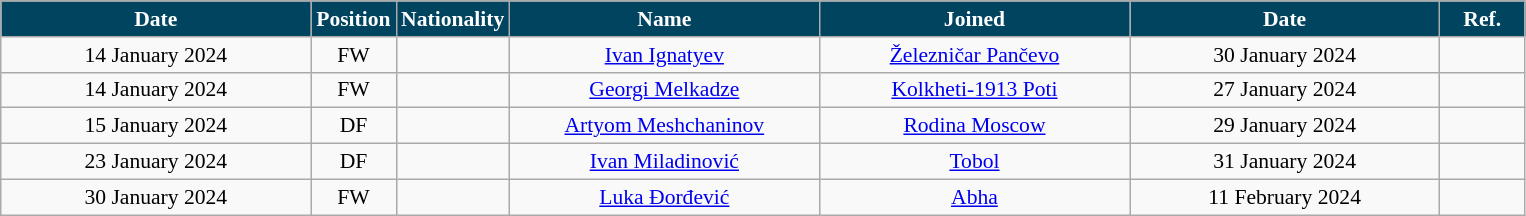<table class="wikitable"  style="text-align:center; font-size:90%; ">
<tr>
<th style="background:#004460; color:white; width:200px;">Date</th>
<th style="background:#004460; color:white; width:50px;">Position</th>
<th style="background:#004460; color:white; width:50px;">Nationality</th>
<th style="background:#004460; color:white; width:200px;">Name</th>
<th style="background:#004460; color:white; width:200px;">Joined</th>
<th style="background:#004460; color:white; width:200px;">Date</th>
<th style="background:#004460; color:white; width:50px;">Ref.</th>
</tr>
<tr>
<td>14 January 2024</td>
<td>FW</td>
<td></td>
<td><a href='#'>Ivan Ignatyev</a></td>
<td><a href='#'>Železničar Pančevo</a></td>
<td>30 January 2024</td>
<td></td>
</tr>
<tr>
<td>14 January 2024</td>
<td>FW</td>
<td></td>
<td><a href='#'>Georgi Melkadze</a></td>
<td><a href='#'>Kolkheti-1913 Poti</a></td>
<td>27 January 2024</td>
<td></td>
</tr>
<tr>
<td>15 January 2024</td>
<td>DF</td>
<td></td>
<td><a href='#'>Artyom Meshchaninov</a></td>
<td><a href='#'>Rodina Moscow</a></td>
<td>29 January 2024</td>
<td></td>
</tr>
<tr>
<td>23 January 2024</td>
<td>DF</td>
<td></td>
<td><a href='#'>Ivan Miladinović</a></td>
<td><a href='#'>Tobol</a></td>
<td>31 January 2024</td>
<td></td>
</tr>
<tr>
<td>30 January 2024</td>
<td>FW</td>
<td></td>
<td><a href='#'>Luka Đorđević</a></td>
<td><a href='#'>Abha</a></td>
<td>11 February 2024</td>
<td></td>
</tr>
</table>
